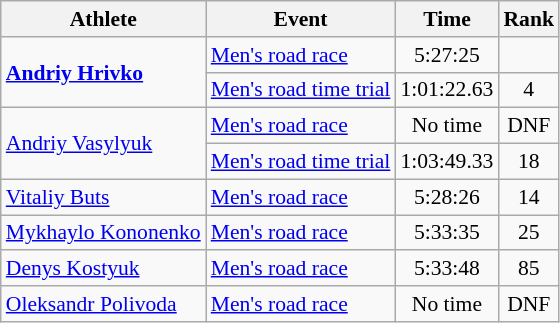<table class="wikitable" style="font-size:90%">
<tr>
<th>Athlete</th>
<th>Event</th>
<th>Time</th>
<th>Rank</th>
</tr>
<tr align=center>
<td align=left rowspan=2><strong><a href='#'>Andriy Hrivko</a></strong></td>
<td align=left><a href='#'>Men's road race</a></td>
<td>5:27:25</td>
<td></td>
</tr>
<tr align=center>
<td align=left><a href='#'>Men's road time trial</a></td>
<td>1:01:22.63</td>
<td>4</td>
</tr>
<tr align=center>
<td align=left rowspan="2"><a href='#'>Andriy Vasylyuk</a></td>
<td align=left><a href='#'>Men's road race</a></td>
<td>No time</td>
<td>DNF</td>
</tr>
<tr align=center>
<td align=left><a href='#'>Men's road time trial</a></td>
<td>1:03:49.33</td>
<td>18</td>
</tr>
<tr align=center>
<td align=left><a href='#'>Vitaliy Buts</a></td>
<td align=left><a href='#'>Men's road race</a></td>
<td>5:28:26</td>
<td>14</td>
</tr>
<tr align=center>
<td align=left><a href='#'>Mykhaylo Kononenko</a></td>
<td align=left><a href='#'>Men's road race</a></td>
<td>5:33:35</td>
<td>25</td>
</tr>
<tr align=center>
<td align=left><a href='#'>Denys Kostyuk</a></td>
<td align=left><a href='#'>Men's road race</a></td>
<td>5:33:48</td>
<td>85</td>
</tr>
<tr align=center>
<td align=left><a href='#'>Oleksandr Polivoda</a></td>
<td align=left><a href='#'>Men's road race</a></td>
<td>No time</td>
<td>DNF</td>
</tr>
</table>
